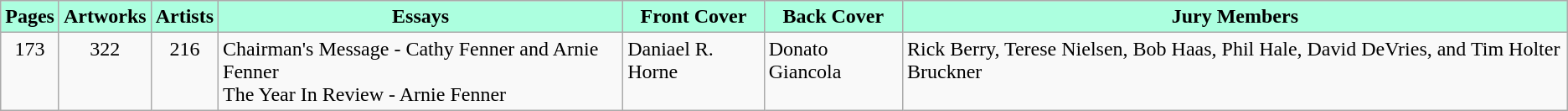<table class="wikitable">
<tr>
<th style="background:#acffdf">Pages</th>
<th style="background:#acffdf">Artworks</th>
<th style="background:#acffdf">Artists</th>
<th style="background:#acffdf">Essays</th>
<th style="background:#acffdf">Front Cover</th>
<th style="background:#acffdf">Back Cover</th>
<th style="background:#acffdf">Jury Members</th>
</tr>
<tr valign="top">
<td align="center">173</td>
<td align="center">322</td>
<td align="center">216</td>
<td>Chairman's Message - Cathy Fenner and Arnie Fenner<br>The Year In Review - Arnie Fenner</td>
<td>Daniael R. Horne</td>
<td>Donato Giancola</td>
<td>Rick Berry, Terese Nielsen, Bob Haas, Phil Hale, David DeVries, and Tim Holter Bruckner</td>
</tr>
</table>
